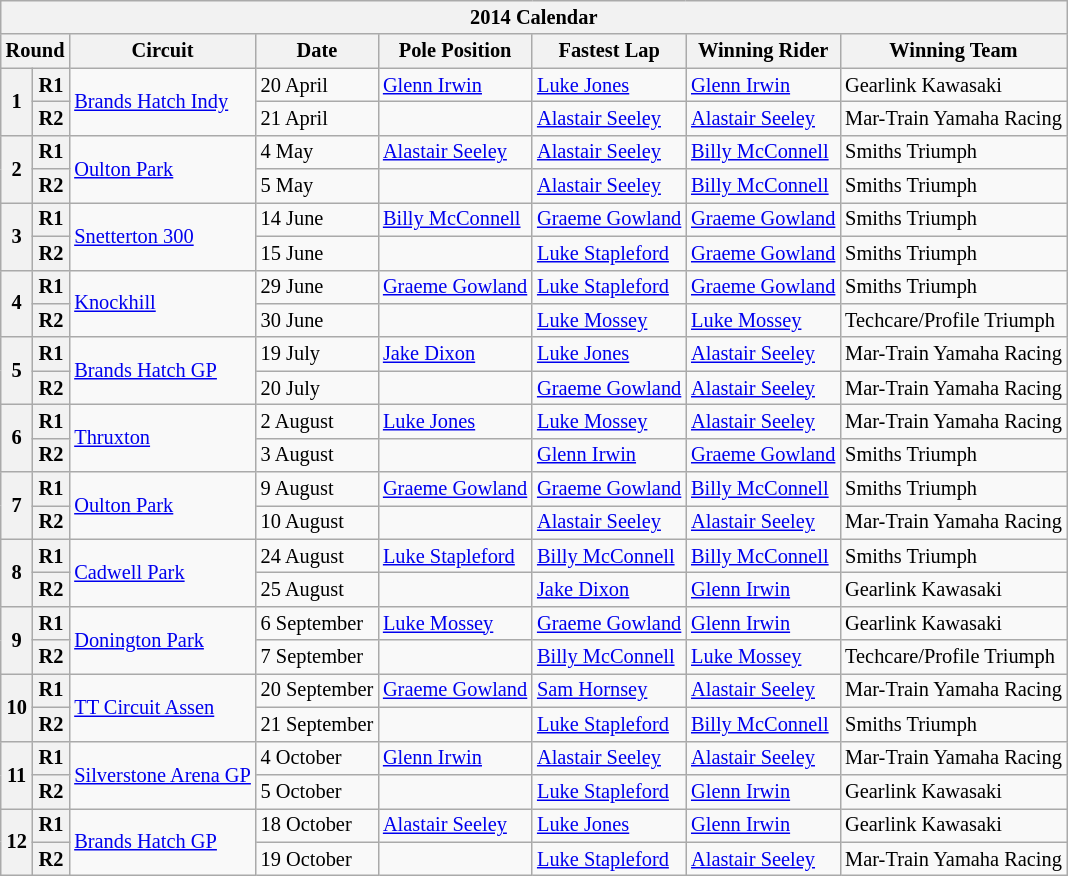<table class="wikitable" style="font-size: 85%">
<tr>
<th colspan=8>2014 Calendar</th>
</tr>
<tr>
<th colspan=2>Round</th>
<th>Circuit</th>
<th>Date</th>
<th>Pole Position</th>
<th>Fastest Lap</th>
<th>Winning Rider</th>
<th>Winning Team</th>
</tr>
<tr>
<th rowspan=2>1</th>
<th>R1</th>
<td rowspan=2> <a href='#'>Brands Hatch Indy</a></td>
<td>20 April</td>
<td> <a href='#'>Glenn Irwin</a></td>
<td> <a href='#'>Luke Jones</a></td>
<td> <a href='#'>Glenn Irwin</a></td>
<td>Gearlink Kawasaki</td>
</tr>
<tr>
<th>R2</th>
<td>21 April</td>
<td></td>
<td> <a href='#'>Alastair Seeley</a></td>
<td> <a href='#'>Alastair Seeley</a></td>
<td>Mar-Train Yamaha Racing</td>
</tr>
<tr>
<th rowspan=2>2</th>
<th>R1</th>
<td rowspan=2> <a href='#'>Oulton Park</a></td>
<td>4 May</td>
<td> <a href='#'>Alastair Seeley</a></td>
<td> <a href='#'>Alastair Seeley</a></td>
<td> <a href='#'>Billy McConnell</a></td>
<td>Smiths Triumph</td>
</tr>
<tr>
<th>R2</th>
<td>5 May</td>
<td></td>
<td> <a href='#'>Alastair Seeley</a></td>
<td> <a href='#'>Billy McConnell</a></td>
<td>Smiths Triumph</td>
</tr>
<tr>
<th rowspan=2>3</th>
<th>R1</th>
<td rowspan=2> <a href='#'>Snetterton 300</a></td>
<td>14 June</td>
<td> <a href='#'>Billy McConnell</a></td>
<td> <a href='#'>Graeme Gowland</a></td>
<td> <a href='#'>Graeme Gowland</a></td>
<td>Smiths Triumph</td>
</tr>
<tr>
<th>R2</th>
<td>15 June</td>
<td></td>
<td> <a href='#'>Luke Stapleford</a></td>
<td> <a href='#'>Graeme Gowland</a></td>
<td>Smiths Triumph</td>
</tr>
<tr>
<th rowspan=2>4</th>
<th>R1</th>
<td rowspan=2> <a href='#'>Knockhill</a></td>
<td>29 June</td>
<td> <a href='#'>Graeme Gowland</a></td>
<td> <a href='#'>Luke Stapleford</a></td>
<td> <a href='#'>Graeme Gowland</a></td>
<td>Smiths Triumph</td>
</tr>
<tr>
<th>R2</th>
<td>30 June</td>
<td></td>
<td> <a href='#'>Luke Mossey</a></td>
<td> <a href='#'>Luke Mossey</a></td>
<td>Techcare/Profile Triumph</td>
</tr>
<tr>
<th rowspan=2>5</th>
<th>R1</th>
<td rowspan=2> <a href='#'>Brands Hatch GP</a></td>
<td>19 July</td>
<td> <a href='#'>Jake Dixon</a></td>
<td> <a href='#'>Luke Jones</a></td>
<td> <a href='#'>Alastair Seeley</a></td>
<td>Mar-Train Yamaha Racing</td>
</tr>
<tr>
<th>R2</th>
<td>20 July</td>
<td></td>
<td> <a href='#'>Graeme Gowland</a></td>
<td> <a href='#'>Alastair Seeley</a></td>
<td>Mar-Train Yamaha Racing</td>
</tr>
<tr>
<th rowspan=2>6</th>
<th>R1</th>
<td rowspan=2> <a href='#'>Thruxton</a></td>
<td>2 August</td>
<td> <a href='#'>Luke Jones</a></td>
<td> <a href='#'>Luke Mossey</a></td>
<td> <a href='#'>Alastair Seeley</a></td>
<td>Mar-Train Yamaha Racing</td>
</tr>
<tr>
<th>R2</th>
<td>3 August</td>
<td></td>
<td> <a href='#'>Glenn Irwin</a></td>
<td> <a href='#'>Graeme Gowland</a></td>
<td>Smiths Triumph</td>
</tr>
<tr>
<th rowspan=2>7</th>
<th>R1</th>
<td rowspan=2> <a href='#'>Oulton Park</a></td>
<td>9 August</td>
<td> <a href='#'>Graeme Gowland</a></td>
<td> <a href='#'>Graeme Gowland</a></td>
<td> <a href='#'>Billy McConnell</a></td>
<td>Smiths Triumph</td>
</tr>
<tr>
<th>R2</th>
<td>10 August</td>
<td></td>
<td> <a href='#'>Alastair Seeley</a></td>
<td> <a href='#'>Alastair Seeley</a></td>
<td>Mar-Train Yamaha Racing</td>
</tr>
<tr>
<th rowspan=2>8</th>
<th>R1</th>
<td rowspan=2> <a href='#'>Cadwell Park</a></td>
<td>24 August</td>
<td> <a href='#'>Luke Stapleford</a></td>
<td> <a href='#'>Billy McConnell</a></td>
<td> <a href='#'>Billy McConnell</a></td>
<td>Smiths Triumph</td>
</tr>
<tr>
<th>R2</th>
<td>25 August</td>
<td></td>
<td> <a href='#'>Jake Dixon</a></td>
<td> <a href='#'>Glenn Irwin</a></td>
<td>Gearlink Kawasaki</td>
</tr>
<tr>
<th rowspan=2>9</th>
<th>R1</th>
<td rowspan=2> <a href='#'>Donington Park</a></td>
<td>6 September</td>
<td> <a href='#'>Luke Mossey</a></td>
<td> <a href='#'>Graeme Gowland</a></td>
<td> <a href='#'>Glenn Irwin</a></td>
<td>Gearlink Kawasaki</td>
</tr>
<tr>
<th>R2</th>
<td>7 September</td>
<td></td>
<td> <a href='#'>Billy McConnell</a></td>
<td> <a href='#'>Luke Mossey</a></td>
<td>Techcare/Profile Triumph</td>
</tr>
<tr>
<th rowspan=2>10</th>
<th>R1</th>
<td rowspan=2> <a href='#'>TT Circuit Assen</a></td>
<td>20 September</td>
<td> <a href='#'>Graeme Gowland</a></td>
<td> <a href='#'>Sam Hornsey</a></td>
<td> <a href='#'>Alastair Seeley</a></td>
<td>Mar-Train Yamaha Racing</td>
</tr>
<tr>
<th>R2</th>
<td>21 September</td>
<td></td>
<td> <a href='#'>Luke Stapleford</a></td>
<td> <a href='#'>Billy McConnell</a></td>
<td>Smiths Triumph</td>
</tr>
<tr>
<th rowspan=2>11</th>
<th>R1</th>
<td rowspan=2> <a href='#'>Silverstone Arena GP</a></td>
<td>4 October</td>
<td> <a href='#'>Glenn Irwin</a></td>
<td> <a href='#'>Alastair Seeley</a></td>
<td> <a href='#'>Alastair Seeley</a></td>
<td>Mar-Train Yamaha Racing</td>
</tr>
<tr>
<th>R2</th>
<td>5 October</td>
<td></td>
<td> <a href='#'>Luke Stapleford</a></td>
<td> <a href='#'>Glenn Irwin</a></td>
<td>Gearlink Kawasaki</td>
</tr>
<tr>
<th rowspan=2>12</th>
<th>R1</th>
<td rowspan=2> <a href='#'>Brands Hatch GP</a></td>
<td>18 October</td>
<td> <a href='#'>Alastair Seeley</a></td>
<td> <a href='#'>Luke Jones</a></td>
<td> <a href='#'>Glenn Irwin</a></td>
<td>Gearlink Kawasaki</td>
</tr>
<tr>
<th>R2</th>
<td>19 October</td>
<td></td>
<td> <a href='#'>Luke Stapleford</a></td>
<td> <a href='#'>Alastair Seeley</a></td>
<td>Mar-Train Yamaha Racing</td>
</tr>
</table>
